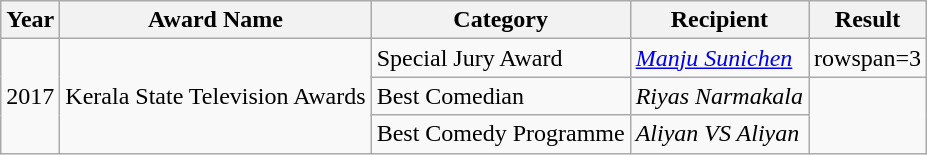<table class="wikitable plainrowheaders">
<tr>
<th scope="col">Year</th>
<th scope="col">Award Name</th>
<th scope="col">Category</th>
<th scope="col">Recipient</th>
<th scope="col">Result</th>
</tr>
<tr>
<td rowspan=3>2017</td>
<td rowspan=3>Kerala State Television Awards</td>
<td>Special Jury Award</td>
<td><em><a href='#'>Manju Sunichen</a></em></td>
<td>rowspan=3 </td>
</tr>
<tr>
<td>Best Comedian</td>
<td><em>Riyas Narmakala</em></td>
</tr>
<tr>
<td>Best Comedy Programme</td>
<td><em>Aliyan VS Aliyan</em></td>
</tr>
</table>
